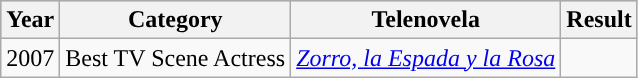<table class="wikitable">
<tr style="background:#b0c4de;">
<th>Year</th>
<th>Category</th>
<th>Telenovela</th>
<th>Result</th>
</tr>
<tr>
<td>2007</td>
<td>Best TV Scene Actress</td>
<td><em><a href='#'>Zorro, la Espada y la Rosa</a></em></td>
<td></td>
</tr>
</table>
